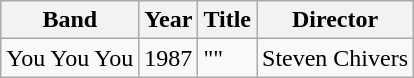<table class="wikitable">
<tr>
<th>Band</th>
<th>Year</th>
<th>Title</th>
<th>Director</th>
</tr>
<tr>
<td>You You You</td>
<td>1987</td>
<td>""</td>
<td rowspan="1">Steven Chivers</td>
</tr>
</table>
